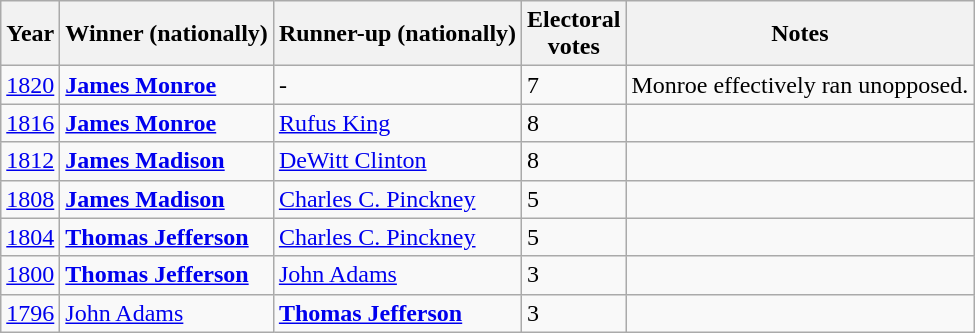<table class="wikitable sortable">
<tr>
<th data-sort-type="number">Year</th>
<th>Winner (nationally)</th>
<th>Runner-up (nationally)</th>
<th data-sort-type="number">Electoral<br>votes</th>
<th class="unsortable">Notes</th>
</tr>
<tr>
<td><a href='#'>1820</a></td>
<td><strong><a href='#'>James Monroe</a></strong></td>
<td>-</td>
<td>7</td>
<td>Monroe effectively ran unopposed.</td>
</tr>
<tr>
<td><a href='#'>1816</a></td>
<td><strong><a href='#'>James Monroe</a></strong></td>
<td><a href='#'>Rufus King</a></td>
<td>8</td>
<td></td>
</tr>
<tr>
<td><a href='#'>1812</a></td>
<td><strong><a href='#'>James Madison</a></strong></td>
<td><a href='#'>DeWitt Clinton</a></td>
<td>8</td>
<td></td>
</tr>
<tr>
<td><a href='#'>1808</a></td>
<td><strong><a href='#'>James Madison</a></strong></td>
<td><a href='#'>Charles C. Pinckney</a></td>
<td>5</td>
<td></td>
</tr>
<tr>
<td><a href='#'>1804</a></td>
<td><strong><a href='#'>Thomas Jefferson</a></strong></td>
<td><a href='#'>Charles C. Pinckney</a></td>
<td>5</td>
<td></td>
</tr>
<tr>
<td><a href='#'>1800</a></td>
<td><strong><a href='#'>Thomas Jefferson</a></strong></td>
<td><a href='#'>John Adams</a></td>
<td>3</td>
<td></td>
</tr>
<tr>
<td><a href='#'>1796</a></td>
<td><a href='#'>John Adams</a></td>
<td><strong><a href='#'>Thomas Jefferson</a></strong></td>
<td>3</td>
<td></td>
</tr>
</table>
